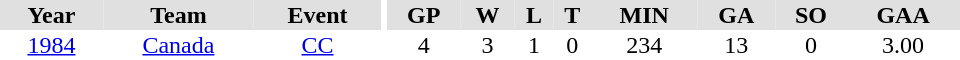<table border="0" cellpadding="1" cellspacing="0" ID="Table3" style="text-align:center; width:40em">
<tr ALIGN="center" bgcolor="#e0e0e0">
<th>Year</th>
<th>Team</th>
<th>Event</th>
<th rowspan="99" bgcolor="#ffffff"></th>
<th>GP</th>
<th>W</th>
<th>L</th>
<th>T</th>
<th>MIN</th>
<th>GA</th>
<th>SO</th>
<th>GAA</th>
</tr>
<tr>
<td><a href='#'>1984</a></td>
<td><a href='#'>Canada</a></td>
<td><a href='#'>CC</a></td>
<td>4</td>
<td>3</td>
<td>1</td>
<td>0</td>
<td>234</td>
<td>13</td>
<td>0</td>
<td>3.00</td>
</tr>
</table>
